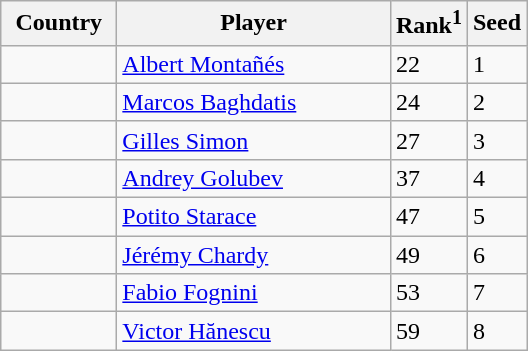<table class="sortable wikitable">
<tr>
<th width="70">Country</th>
<th width="175">Player</th>
<th>Rank<sup>1</sup></th>
<th>Seed</th>
</tr>
<tr>
<td></td>
<td><a href='#'>Albert Montañés</a></td>
<td>22</td>
<td>1</td>
</tr>
<tr>
<td></td>
<td><a href='#'>Marcos Baghdatis</a></td>
<td>24</td>
<td>2</td>
</tr>
<tr>
<td></td>
<td><a href='#'>Gilles Simon</a></td>
<td>27</td>
<td>3</td>
</tr>
<tr>
<td></td>
<td><a href='#'>Andrey Golubev</a></td>
<td>37</td>
<td>4</td>
</tr>
<tr>
<td></td>
<td><a href='#'>Potito Starace</a></td>
<td>47</td>
<td>5</td>
</tr>
<tr>
<td></td>
<td><a href='#'>Jérémy Chardy</a></td>
<td>49</td>
<td>6</td>
</tr>
<tr>
<td></td>
<td><a href='#'>Fabio Fognini</a></td>
<td>53</td>
<td>7</td>
</tr>
<tr>
<td></td>
<td><a href='#'>Victor Hănescu</a></td>
<td>59</td>
<td>8</td>
</tr>
</table>
